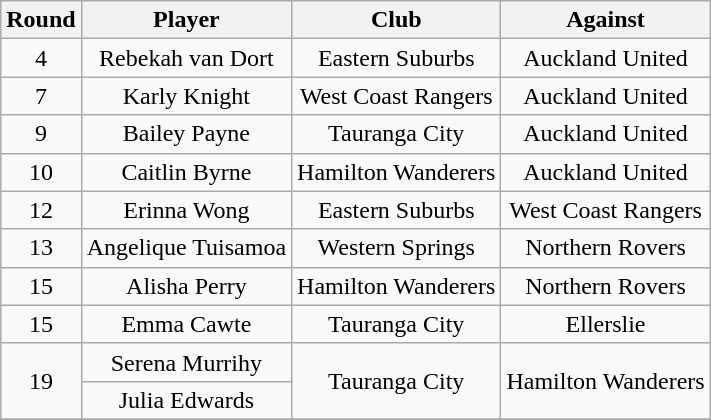<table class="wikitable" style="text-align:center;">
<tr>
<th>Round</th>
<th>Player</th>
<th>Club</th>
<th>Against</th>
</tr>
<tr>
<td>4</td>
<td>Rebekah van Dort</td>
<td>Eastern Suburbs</td>
<td>Auckland United</td>
</tr>
<tr>
<td>7</td>
<td>Karly Knight</td>
<td>West Coast Rangers</td>
<td>Auckland United</td>
</tr>
<tr>
<td>9</td>
<td>Bailey Payne</td>
<td>Tauranga City</td>
<td>Auckland United</td>
</tr>
<tr>
<td>10</td>
<td>Caitlin Byrne</td>
<td>Hamilton Wanderers</td>
<td>Auckland United</td>
</tr>
<tr>
<td>12</td>
<td>Erinna Wong</td>
<td>Eastern Suburbs</td>
<td>West Coast Rangers</td>
</tr>
<tr>
<td>13</td>
<td>Angelique Tuisamoa</td>
<td>Western Springs</td>
<td>Northern Rovers</td>
</tr>
<tr>
<td>15</td>
<td>Alisha Perry</td>
<td>Hamilton Wanderers</td>
<td>Northern Rovers</td>
</tr>
<tr>
<td>15</td>
<td>Emma Cawte</td>
<td>Tauranga City</td>
<td>Ellerslie</td>
</tr>
<tr>
<td rowspan="2">19</td>
<td>Serena Murrihy</td>
<td rowspan="2">Tauranga City</td>
<td rowspan="2">Hamilton Wanderers</td>
</tr>
<tr>
<td>Julia Edwards</td>
</tr>
<tr>
</tr>
</table>
